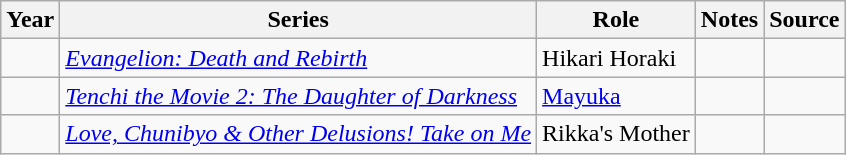<table class="wikitable sortable plainrowheaders">
<tr>
<th>Year</th>
<th>Series</th>
<th>Role</th>
<th class="unsortable">Notes</th>
<th class="unsortable">Source</th>
</tr>
<tr>
<td></td>
<td><em><a href='#'>Evangelion: Death and Rebirth</a></em></td>
<td>Hikari Horaki</td>
<td></td>
<td></td>
</tr>
<tr>
<td></td>
<td><em><a href='#'>Tenchi the Movie 2: The Daughter of Darkness</a></em></td>
<td><a href='#'>Mayuka</a></td>
<td></td>
<td></td>
</tr>
<tr>
<td></td>
<td><em><a href='#'>Love, Chunibyo & Other Delusions! Take on Me</a></em></td>
<td>Rikka's Mother</td>
<td></td>
<td></td>
</tr>
</table>
